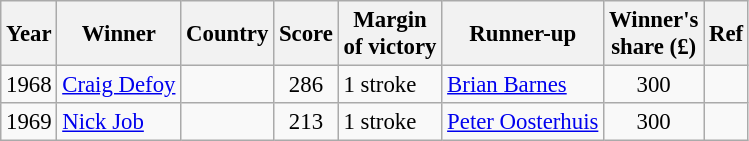<table class="wikitable" style="font-size:95%">
<tr>
<th>Year</th>
<th>Winner</th>
<th>Country</th>
<th>Score</th>
<th>Margin<br>of victory</th>
<th>Runner-up</th>
<th>Winner's<br>share (£)</th>
<th>Ref</th>
</tr>
<tr>
<td>1968</td>
<td><a href='#'>Craig Defoy</a></td>
<td></td>
<td align=center>286</td>
<td>1 stroke</td>
<td> <a href='#'>Brian Barnes</a></td>
<td align=center>300</td>
<td></td>
</tr>
<tr>
<td>1969</td>
<td><a href='#'>Nick Job</a></td>
<td></td>
<td align=center>213</td>
<td>1 stroke</td>
<td> <a href='#'>Peter Oosterhuis</a></td>
<td align=center>300</td>
<td></td>
</tr>
</table>
